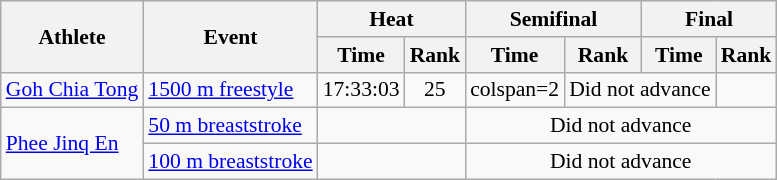<table class="wikitable" style="font-size:90%;">
<tr>
<th rowspan="2">Athlete</th>
<th rowspan="2">Event</th>
<th colspan="2">Heat</th>
<th colspan="2">Semifinal</th>
<th colspan="2">Final</th>
</tr>
<tr>
<th>Time</th>
<th>Rank</th>
<th>Time</th>
<th>Rank</th>
<th>Time</th>
<th>Rank</th>
</tr>
<tr align="center">
<td align="left"><a href='#'>Goh Chia Tong</a></td>
<td align="left"><a href='#'>1500 m freestyle</a></td>
<td>17:33:03</td>
<td>25</td>
<td>colspan=2 </td>
<td colspan=2>Did not advance</td>
</tr>
<tr align="center">
<td rowspan="2" align="left"><a href='#'>Phee Jinq En</a></td>
<td align="left"><a href='#'>50 m breaststroke</a></td>
<td colspan=2></td>
<td colspan=4>Did not advance</td>
</tr>
<tr align="center">
<td align="left"><a href='#'>100 m breaststroke</a></td>
<td colspan=2></td>
<td colspan=4>Did not advance</td>
</tr>
</table>
